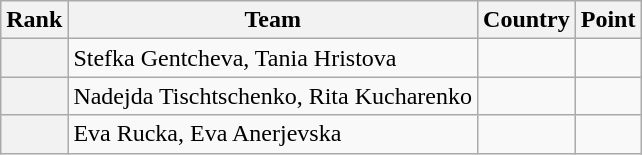<table class="wikitable sortable">
<tr>
<th>Rank</th>
<th>Team</th>
<th>Country</th>
<th>Point</th>
</tr>
<tr>
<th></th>
<td>Stefka Gentcheva, Tania Hristova</td>
<td></td>
<td></td>
</tr>
<tr>
<th></th>
<td>Nadejda Tischtschenko, Rita Kucharenko</td>
<td></td>
<td></td>
</tr>
<tr>
<th></th>
<td>Eva Rucka, Eva Anerjevska</td>
<td></td>
<td></td>
</tr>
</table>
